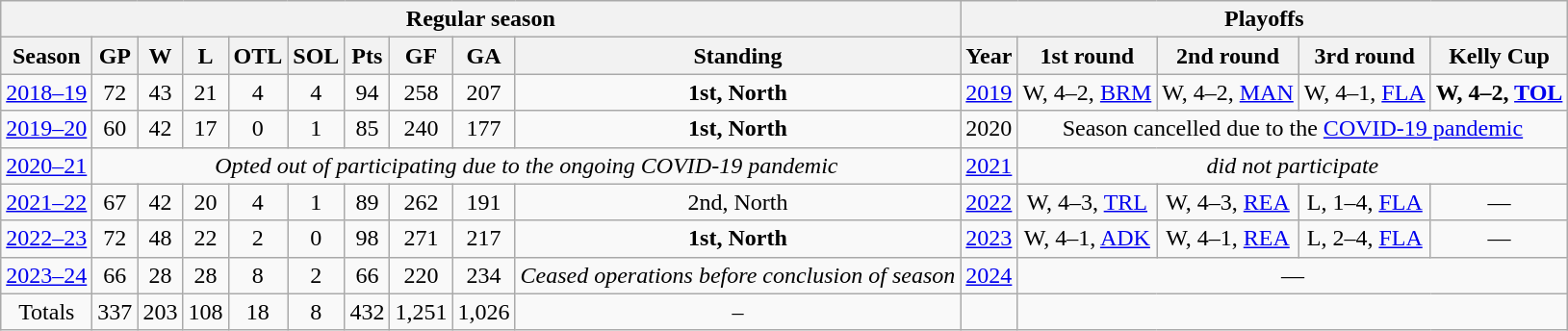<table class="wikitable" style="text-align:center;">
<tr>
<th colspan="10">Regular season</th>
<th colspan="5">Playoffs</th>
</tr>
<tr>
<th>Season</th>
<th>GP</th>
<th>W</th>
<th>L</th>
<th>OTL</th>
<th>SOL</th>
<th>Pts</th>
<th>GF</th>
<th>GA</th>
<th>Standing</th>
<th>Year</th>
<th>1st round</th>
<th>2nd round</th>
<th>3rd round</th>
<th>Kelly Cup</th>
</tr>
<tr>
<td><a href='#'>2018–19</a></td>
<td>72</td>
<td>43</td>
<td>21</td>
<td>4</td>
<td>4</td>
<td>94</td>
<td>258</td>
<td>207</td>
<td><strong>1st, North</strong></td>
<td><a href='#'>2019</a></td>
<td>W, 4–2, <a href='#'>BRM</a></td>
<td>W, 4–2, <a href='#'>MAN</a></td>
<td>W, 4–1, <a href='#'>FLA</a></td>
<td><strong>W, 4–2, <a href='#'>TOL</a></strong></td>
</tr>
<tr>
<td><a href='#'>2019–20</a></td>
<td>60</td>
<td>42</td>
<td>17</td>
<td>0</td>
<td>1</td>
<td>85</td>
<td>240</td>
<td>177</td>
<td><strong>1st, North</strong></td>
<td>2020</td>
<td colspan="4">Season cancelled due to the <a href='#'>COVID-19 pandemic</a></td>
</tr>
<tr>
<td><a href='#'>2020–21</a></td>
<td colspan="9"><em>Opted out of participating due to the ongoing COVID-19 pandemic</em></td>
<td><a href='#'>2021</a></td>
<td colspan="4"><em>did not participate</em></td>
</tr>
<tr>
<td><a href='#'>2021–22</a></td>
<td>67</td>
<td>42</td>
<td>20</td>
<td>4</td>
<td>1</td>
<td>89</td>
<td>262</td>
<td>191</td>
<td>2nd, North</td>
<td><a href='#'>2022</a></td>
<td>W, 4–3, <a href='#'>TRL</a></td>
<td>W, 4–3, <a href='#'>REA</a></td>
<td>L, 1–4, <a href='#'>FLA</a></td>
<td>—</td>
</tr>
<tr>
<td><a href='#'>2022–23</a></td>
<td>72</td>
<td>48</td>
<td>22</td>
<td>2</td>
<td>0</td>
<td>98</td>
<td>271</td>
<td>217</td>
<td><strong>1st, North</strong></td>
<td><a href='#'>2023</a></td>
<td>W, 4–1, <a href='#'>ADK</a></td>
<td>W, 4–1, <a href='#'>REA</a></td>
<td>L, 2–4, <a href='#'>FLA</a></td>
<td>—</td>
</tr>
<tr>
<td><a href='#'>2023–24</a></td>
<td>66</td>
<td>28</td>
<td>28</td>
<td>8</td>
<td>2</td>
<td>66</td>
<td>220</td>
<td>234</td>
<td><em>Ceased operations before conclusion of season</em></td>
<td><a href='#'>2024</a></td>
<td colspan="4">—</td>
</tr>
<tr>
<td>Totals</td>
<td>337</td>
<td>203</td>
<td>108</td>
<td>18</td>
<td>8</td>
<td>432</td>
<td>1,251</td>
<td>1,026</td>
<td>–</td>
<td></td>
</tr>
</table>
